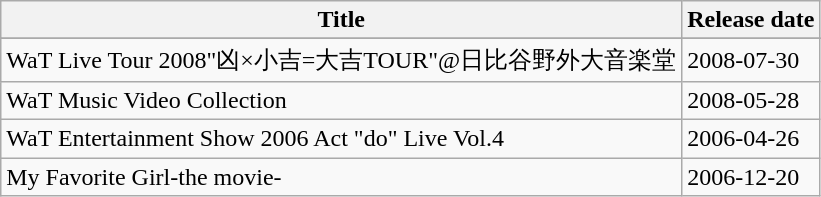<table class="wikitable">
<tr>
<th>Title</th>
<th>Release date</th>
</tr>
<tr>
</tr>
<tr>
</tr>
<tr>
<td>WaT Live Tour 2008"凶×小吉=大吉TOUR"@日比谷野外大音楽堂</td>
<td>2008-07-30</td>
</tr>
<tr>
<td>WaT Music Video Collection</td>
<td>2008-05-28</td>
</tr>
<tr>
<td>WaT Entertainment Show 2006 Act "do" Live Vol.4</td>
<td>2006-04-26</td>
</tr>
<tr>
<td>My Favorite Girl-the movie-</td>
<td>2006-12-20</td>
</tr>
</table>
